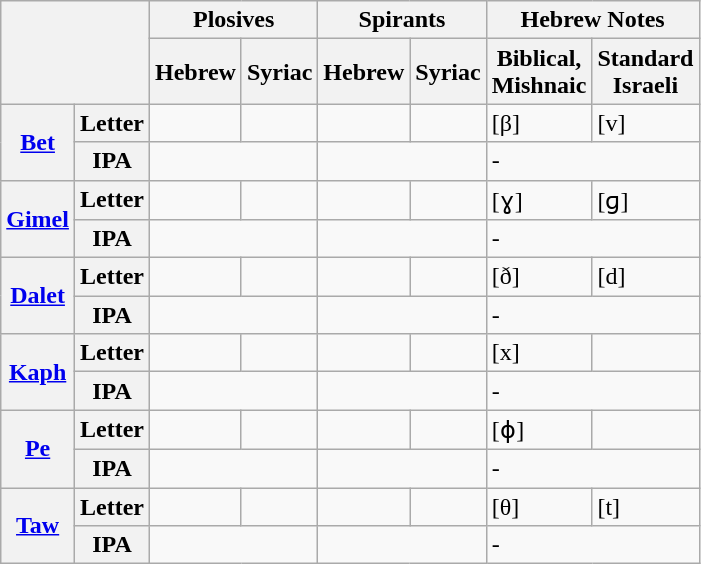<table class=wikitable>
<tr>
<th rowspan=2 colspan=2></th>
<th colspan=2>Plosives</th>
<th colspan=2>Spirants</th>
<th colspan=2>Hebrew Notes</th>
</tr>
<tr>
<th>Hebrew</th>
<th>Syriac</th>
<th>Hebrew</th>
<th>Syriac</th>
<th>Biblical,<br>Mishnaic</th>
<th>Standard<br>Israeli</th>
</tr>
<tr>
<th rowspan=2><a href='#'>Bet</a></th>
<th>Letter</th>
<td style="font-size:140%; text-align: center;"><big></big></td>
<td style="font-size:140%; text-align: center;"><big></big></td>
<td style="font-size:140%; text-align: center;"><big></big></td>
<td style="font-size:140%; text-align: center;"><big></big></td>
<td>[β]</td>
<td>[v]</td>
</tr>
<tr>
<th>IPA</th>
<td style="text-align: center;" colspan=2></td>
<td style="text-align: center;" colspan=2></td>
<td colspan=2>-</td>
</tr>
<tr>
<th rowspan=2><a href='#'>Gimel</a></th>
<th>Letter</th>
<td style="font-size:140%; text-align: center;"><big></big></td>
<td style="font-size:140%; text-align: center;"><big></big></td>
<td style="font-size:140%; text-align: center;"><big></big></td>
<td style="font-size:140%; text-align: center;"><big></big></td>
<td>[ɣ]</td>
<td>[ɡ]</td>
</tr>
<tr>
<th>IPA</th>
<td style="text-align: center;" colspan=2></td>
<td style="text-align: center;" colspan=2></td>
<td colspan=2>-</td>
</tr>
<tr>
<th rowspan=2><a href='#'>Dalet</a></th>
<th>Letter</th>
<td style="font-size:140%; text-align: center;"><big></big></td>
<td style="font-size:140%; text-align: center;"><big></big></td>
<td style="font-size:140%; text-align: center;"><big></big></td>
<td style="font-size:140%; text-align: center;"><big></big></td>
<td>[ð]</td>
<td>[d]</td>
</tr>
<tr>
<th>IPA</th>
<td style="text-align: center;" colspan=2></td>
<td style="text-align: center;" colspan=2></td>
<td colspan=2>-</td>
</tr>
<tr>
<th rowspan=2><a href='#'>Kaph</a></th>
<th>Letter</th>
<td style="font-size:140%; text-align: center;"><big></big></td>
<td style="font-size:140%; text-align: center;"><big></big></td>
<td style="font-size:140%; text-align: center;"><big></big></td>
<td style="font-size:140%; text-align: center;"><big></big></td>
<td>[x]</td>
<td></td>
</tr>
<tr>
<th>IPA</th>
<td style="text-align: center;" colspan=2></td>
<td style="text-align: center;" colspan=2></td>
<td colspan=2>-</td>
</tr>
<tr>
<th rowspan=2><a href='#'>Pe</a></th>
<th>Letter</th>
<td style="font-size:140%; text-align: center;"><big></big></td>
<td style="font-size:140%; text-align: center;"><big></big></td>
<td style="font-size:140%; text-align: center;"><big></big></td>
<td style="font-size:140%; text-align: center;"><big></big></td>
<td>[ɸ]</td>
<td></td>
</tr>
<tr>
<th>IPA</th>
<td style="text-align: center;" colspan=2></td>
<td style="text-align: center;" colspan=2></td>
<td colspan=2>-</td>
</tr>
<tr>
<th rowspan=2><a href='#'>Taw</a></th>
<th>Letter</th>
<td style="font-size:140%; text-align: center;"><big></big></td>
<td style="font-size:140%; text-align: center;"><big></big></td>
<td style="font-size:140%; text-align: center;"><big></big></td>
<td style="font-size:140%; text-align: center;"><big></big></td>
<td>[θ]</td>
<td>[t]</td>
</tr>
<tr>
<th>IPA</th>
<td style="text-align: center;" colspan=2></td>
<td style="text-align: center;" colspan=2></td>
<td colspan=2>-</td>
</tr>
</table>
